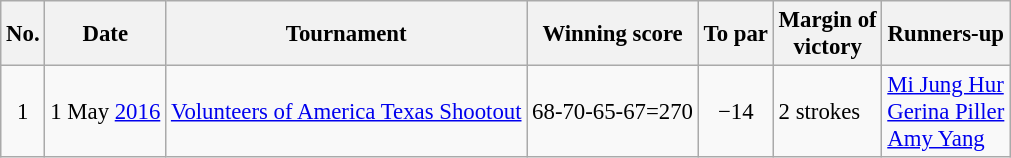<table class="wikitable" style="font-size:95%;">
<tr>
<th>No.</th>
<th>Date</th>
<th>Tournament</th>
<th>Winning score</th>
<th>To par</th>
<th>Margin of<br>victory</th>
<th>Runners-up</th>
</tr>
<tr>
<td align=center>1</td>
<td align=right>1 May <a href='#'>2016</a></td>
<td><a href='#'>Volunteers of America Texas Shootout</a></td>
<td align=right>68-70-65-67=270</td>
<td align=center>−14</td>
<td>2 strokes</td>
<td> <a href='#'>Mi Jung Hur</a><br> <a href='#'>Gerina Piller</a><br> <a href='#'>Amy Yang</a></td>
</tr>
</table>
